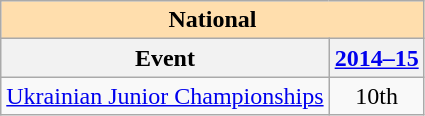<table class="wikitable" style="text-align:center">
<tr>
<th colspan="2" style="background-color: #ffdead; " align="center">National</th>
</tr>
<tr>
<th>Event</th>
<th><a href='#'>2014–15</a></th>
</tr>
<tr>
<td align=left><a href='#'>Ukrainian Junior Championships</a></td>
<td>10th</td>
</tr>
</table>
